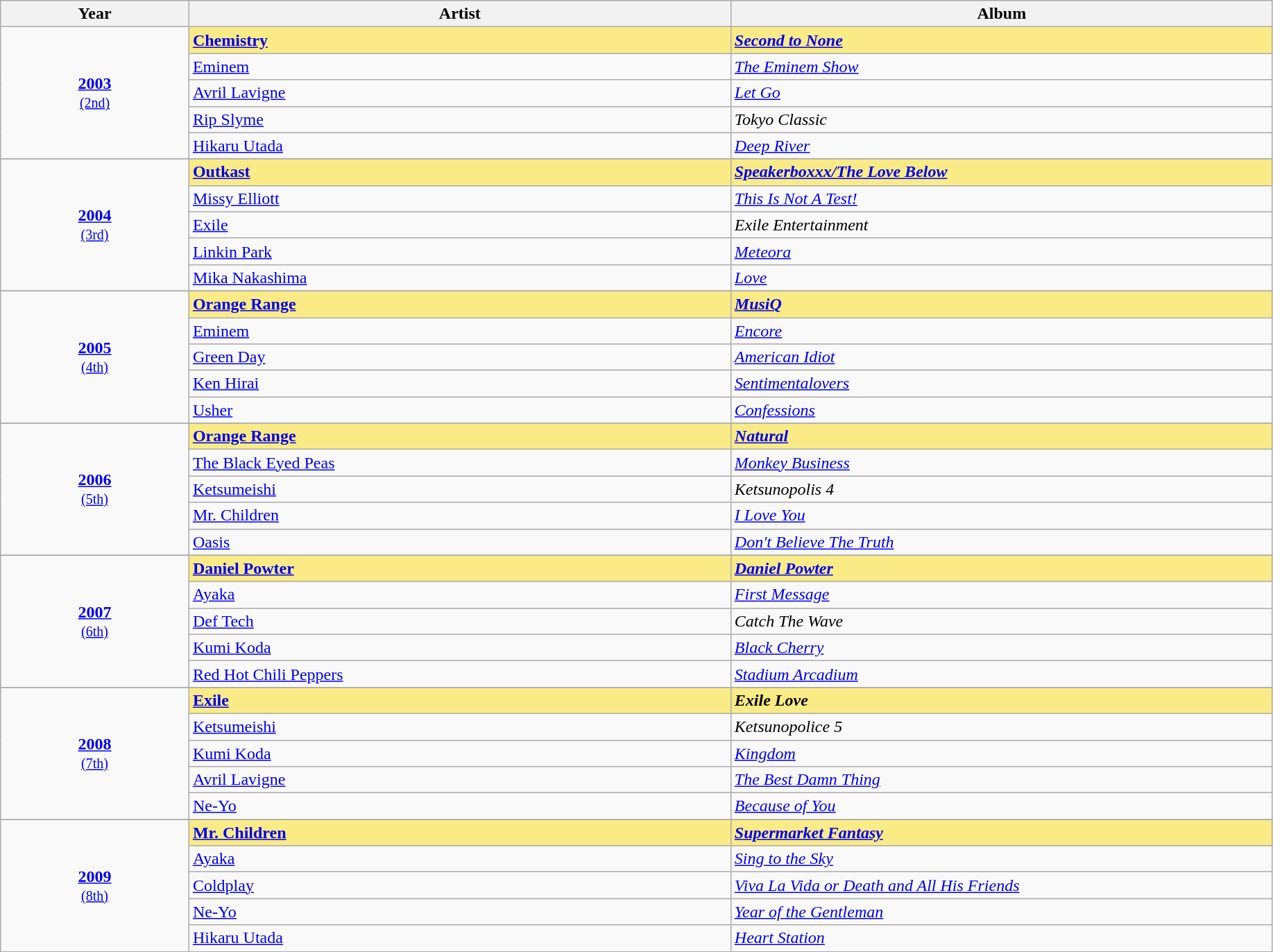<table class="sortable wikitable">
<tr>
<th width="8%">Year</th>
<th width="23%">Artist</th>
<th width="23%">Album</th>
</tr>
<tr>
<td rowspan=5 style="text-align:center"><strong><a href='#'>2003</a></strong><br><small><a href='#'>(2nd)</a></small></td>
<td style="background:#FAEB86"><strong><a href='#'>Chemistry</a></strong></td>
<td style="background:#FAEB86"><strong><em><a href='#'>Second to None</a></em></strong></td>
</tr>
<tr>
<td><a href='#'>Eminem</a></td>
<td><em><a href='#'>The Eminem Show</a></em></td>
</tr>
<tr>
<td><a href='#'>Avril Lavigne</a></td>
<td><em><a href='#'>Let Go</a></em></td>
</tr>
<tr>
<td><a href='#'>Rip Slyme</a></td>
<td><em>Tokyo Classic</em></td>
</tr>
<tr>
<td><a href='#'>Hikaru Utada</a></td>
<td><em><a href='#'>Deep River</a></em></td>
</tr>
<tr>
</tr>
<tr>
<td rowspan=5 style="text-align:center"><strong><a href='#'>2004</a></strong><br><small><a href='#'>(3rd)</a></small></td>
<td style="background:#FAEB86"><strong><a href='#'>Outkast</a></strong></td>
<td style="background:#FAEB86"><strong><em><a href='#'>Speakerboxxx/The Love Below</a></em></strong></td>
</tr>
<tr>
<td><a href='#'>Missy Elliott</a></td>
<td><em><a href='#'>This Is Not A Test!</a></em></td>
</tr>
<tr>
<td><a href='#'>Exile</a></td>
<td><em>Exile Entertainment</em></td>
</tr>
<tr>
<td><a href='#'>Linkin Park</a></td>
<td><em><a href='#'>Meteora</a></em></td>
</tr>
<tr>
<td><a href='#'>Mika Nakashima</a></td>
<td><em><a href='#'>Love</a></em></td>
</tr>
<tr>
</tr>
<tr>
<td rowspan=5 style="text-align:center"><strong><a href='#'>2005</a></strong><br><small><a href='#'>(4th)</a></small></td>
<td style="background:#FAEB86"><strong><a href='#'>Orange Range</a></strong></td>
<td style="background:#FAEB86"><strong><em><a href='#'>MusiQ</a></em></strong></td>
</tr>
<tr>
<td><a href='#'>Eminem</a></td>
<td><em><a href='#'>Encore</a></em></td>
</tr>
<tr>
<td><a href='#'>Green Day</a></td>
<td><em><a href='#'>American Idiot</a></em></td>
</tr>
<tr>
<td><a href='#'>Ken Hirai</a></td>
<td><em><a href='#'>Sentimentalovers</a></em></td>
</tr>
<tr>
<td><a href='#'>Usher</a></td>
<td><em><a href='#'>Confessions</a></em></td>
</tr>
<tr>
</tr>
<tr>
<td rowspan=5 style="text-align:center"><strong><a href='#'>2006</a></strong><br><small><a href='#'>(5th)</a></small></td>
<td style="background:#FAEB86"><strong><a href='#'>Orange Range</a></strong></td>
<td style="background:#FAEB86"><strong><em><a href='#'>Natural</a></em></strong></td>
</tr>
<tr>
<td><a href='#'>The Black Eyed Peas</a></td>
<td><em><a href='#'>Monkey Business</a></em></td>
</tr>
<tr>
<td><a href='#'>Ketsumeishi</a></td>
<td><em>Ketsunopolis 4</em></td>
</tr>
<tr>
<td><a href='#'>Mr. Children</a></td>
<td><em><a href='#'>I Love You</a></em></td>
</tr>
<tr>
<td><a href='#'>Oasis</a></td>
<td><em><a href='#'>Don't Believe The Truth</a></em></td>
</tr>
<tr>
</tr>
<tr>
<td rowspan=5 style="text-align:center"><strong><a href='#'>2007</a></strong><br><small><a href='#'>(6th)</a></small></td>
<td style="background:#FAEB86"><strong><a href='#'>Daniel Powter</a></strong></td>
<td style="background:#FAEB86"><strong><em><a href='#'>Daniel Powter</a></em></strong></td>
</tr>
<tr>
<td><a href='#'>Ayaka</a></td>
<td><em><a href='#'>First Message</a></em></td>
</tr>
<tr>
<td><a href='#'>Def Tech</a></td>
<td><em>Catch The Wave</em></td>
</tr>
<tr>
<td><a href='#'>Kumi Koda</a></td>
<td><em><a href='#'>Black Cherry</a></em></td>
</tr>
<tr>
<td><a href='#'>Red Hot Chili Peppers</a></td>
<td><em><a href='#'>Stadium Arcadium</a></em></td>
</tr>
<tr>
</tr>
<tr>
<td rowspan=5 style="text-align:center"><strong><a href='#'>2008</a></strong><br><small><a href='#'>(7th)</a></small></td>
<td style="background:#FAEB86"><strong><a href='#'>Exile</a></strong></td>
<td style="background:#FAEB86"><strong><em>Exile Love</em></strong></td>
</tr>
<tr>
<td><a href='#'>Ketsumeishi</a></td>
<td><em>Ketsunopolice 5</em></td>
</tr>
<tr>
<td><a href='#'>Kumi Koda</a></td>
<td><em><a href='#'>Kingdom</a></em></td>
</tr>
<tr>
<td><a href='#'>Avril Lavigne</a></td>
<td><em><a href='#'>The Best Damn Thing</a></em></td>
</tr>
<tr>
<td><a href='#'>Ne-Yo</a></td>
<td><em><a href='#'>Because of You</a></em></td>
</tr>
<tr>
</tr>
<tr>
<td rowspan=5 style="text-align:center"><strong><a href='#'>2009</a></strong><br><small><a href='#'>(8th)</a></small></td>
<td style="background:#FAEB86"><strong><a href='#'>Mr. Children</a></strong></td>
<td style="background:#FAEB86"><strong><em><a href='#'>Supermarket Fantasy</a></em></strong></td>
</tr>
<tr>
<td><a href='#'>Ayaka</a></td>
<td><em><a href='#'>Sing to the Sky</a></em></td>
</tr>
<tr>
<td><a href='#'>Coldplay</a></td>
<td><em><a href='#'>Viva La Vida or Death and All His Friends</a></em></td>
</tr>
<tr>
<td><a href='#'>Ne-Yo</a></td>
<td><em><a href='#'>Year of the Gentleman</a></em></td>
</tr>
<tr>
<td><a href='#'>Hikaru Utada</a></td>
<td><em><a href='#'>Heart Station</a></em></td>
</tr>
</table>
